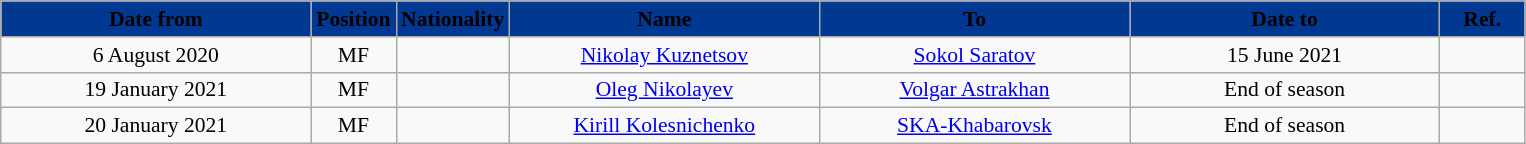<table class="wikitable" style="text-align:center; font-size:90%; ">
<tr>
<th style="background:#003892; color:black; width:200px;">Date from</th>
<th style="background:#003892; color:black; width:50px;">Position</th>
<th style="background:#003892; color:black; width:50px;">Nationality</th>
<th style="background:#003892; color:black; width:200px;">Name</th>
<th style="background:#003892; color:black; width:200px;">To</th>
<th style="background:#003892; color:black; width:200px;">Date to</th>
<th style="background:#003892; color:black; width:50px;">Ref.</th>
</tr>
<tr>
<td>6 August 2020</td>
<td>MF</td>
<td></td>
<td><a href='#'>Nikolay Kuznetsov</a></td>
<td><a href='#'>Sokol Saratov</a></td>
<td>15 June 2021</td>
<td></td>
</tr>
<tr>
<td>19 January 2021</td>
<td>MF</td>
<td></td>
<td><a href='#'>Oleg Nikolayev</a></td>
<td><a href='#'>Volgar Astrakhan</a></td>
<td>End of season</td>
<td></td>
</tr>
<tr>
<td>20 January 2021</td>
<td>MF</td>
<td></td>
<td><a href='#'>Kirill Kolesnichenko</a></td>
<td><a href='#'>SKA-Khabarovsk</a></td>
<td>End of season</td>
<td></td>
</tr>
</table>
